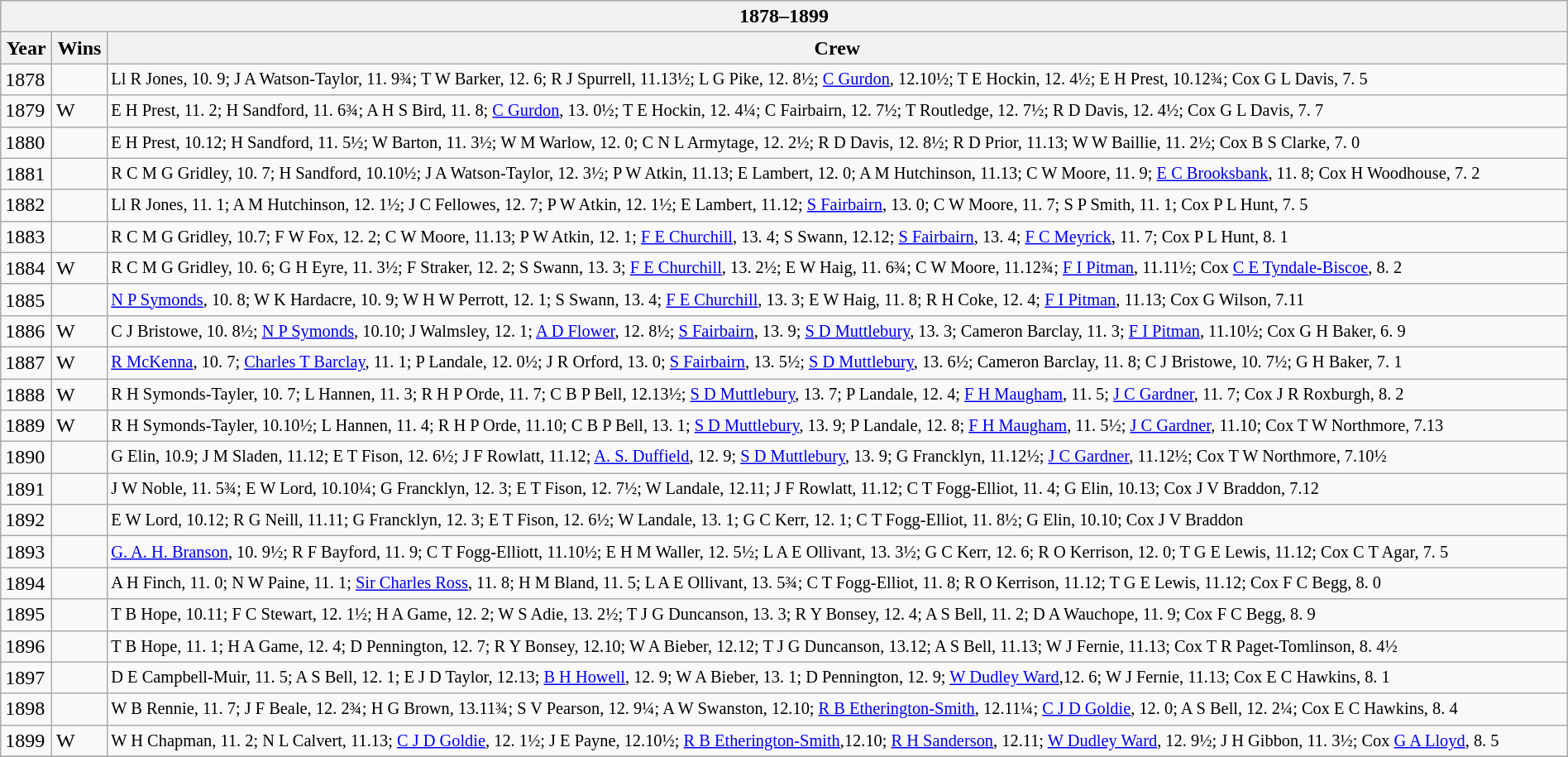<table class="wikitable" style="width:100%;">
<tr>
<th colspan="3">1878–1899</th>
</tr>
<tr>
<th>Year</th>
<th>Wins</th>
<th>Crew</th>
</tr>
<tr>
<td>1878</td>
<td></td>
<td style="font-size:85%">Ll R Jones, 10. 9; J A Watson-Taylor, 11. 9¾; T W Barker, 12. 6; R J Spurrell, 11.13½; L G Pike, 12. 8½; <a href='#'>C Gurdon</a>, 12.10½; T E Hockin, 12. 4½; E H Prest, 10.12¾; Cox G L Davis, 7. 5</td>
</tr>
<tr>
<td>1879</td>
<td>W</td>
<td style="font-size:85%">E H Prest, 11. 2; H Sandford, 11. 6¾; A H S Bird, 11. 8; <a href='#'>C Gurdon</a>, 13. 0½; T E Hockin, 12. 4¼; C Fairbairn, 12. 7½; T Routledge, 12. 7½; R D Davis, 12. 4½; Cox G L Davis, 7. 7</td>
</tr>
<tr>
<td>1880</td>
<td></td>
<td style="font-size:85%">E H Prest, 10.12; H Sandford, 11. 5½; W Barton, 11. 3½; W M Warlow, 12. 0; C N L Armytage, 12. 2½; R D Davis, 12. 8½; R D Prior, 11.13; W W Baillie, 11. 2½; Cox B S Clarke, 7. 0</td>
</tr>
<tr>
<td>1881</td>
<td></td>
<td style="font-size:85%">R C M G Gridley, 10. 7; H Sandford, 10.10½; J A Watson-Taylor, 12. 3½; P W Atkin, 11.13; E Lambert, 12. 0; A M Hutchinson, 11.13; C W Moore, 11. 9; <a href='#'>E C Brooksbank</a>, 11. 8; Cox H Woodhouse, 7. 2</td>
</tr>
<tr>
<td>1882</td>
<td></td>
<td style="font-size:85%">Ll R Jones, 11. 1; A M Hutchinson, 12. 1½; J C Fellowes, 12. 7; P W Atkin, 12. 1½; E Lambert, 11.12; <a href='#'>S Fairbairn</a>, 13. 0; C W Moore, 11. 7; S P Smith, 11. 1; Cox P L Hunt, 7. 5</td>
</tr>
<tr>
<td>1883</td>
<td></td>
<td style="font-size:85%">R C M G Gridley, 10.7; F W Fox, 12. 2; C W Moore, 11.13; P W Atkin, 12. 1; <a href='#'>F E Churchill</a>, 13. 4; S Swann, 12.12; <a href='#'>S Fairbairn</a>, 13. 4; <a href='#'>F C Meyrick</a>, 11. 7; Cox P L Hunt, 8. 1</td>
</tr>
<tr>
<td>1884</td>
<td>W</td>
<td style="font-size:85%">R C M G Gridley, 10. 6; G H Eyre, 11. 3½; F Straker, 12. 2; S Swann, 13. 3; <a href='#'>F E Churchill</a>, 13. 2½; E W Haig, 11. 6¾; C W Moore, 11.12¾; <a href='#'>F I Pitman</a>, 11.11½; Cox <a href='#'>C E Tyndale-Biscoe</a>, 8. 2</td>
</tr>
<tr>
<td>1885</td>
<td></td>
<td style="font-size:85%"><a href='#'>N P Symonds</a>, 10. 8; W K Hardacre, 10. 9; W H W Perrott, 12. 1; S Swann, 13. 4; <a href='#'>F E Churchill</a>, 13. 3; E W Haig, 11. 8; R H Coke, 12. 4; <a href='#'>F I Pitman</a>, 11.13; Cox G Wilson, 7.11</td>
</tr>
<tr>
<td>1886</td>
<td>W</td>
<td style="font-size:85%">C J Bristowe, 10. 8½; <a href='#'>N P Symonds</a>, 10.10; J Walmsley, 12. 1; <a href='#'>A D Flower</a>, 12. 8½; <a href='#'>S Fairbairn</a>, 13. 9; <a href='#'>S D Muttlebury</a>, 13. 3; Cameron Barclay, 11. 3; <a href='#'>F I Pitman</a>, 11.10½; Cox G H Baker, 6. 9</td>
</tr>
<tr>
<td>1887</td>
<td>W</td>
<td style="font-size:85%"><a href='#'>R McKenna</a>, 10. 7; <a href='#'>Charles T Barclay</a>, 11. 1; P Landale, 12. 0½; J R Orford, 13. 0; <a href='#'>S Fairbairn</a>, 13. 5½; <a href='#'>S D Muttlebury</a>, 13. 6½; Cameron Barclay, 11. 8; C J Bristowe, 10. 7½; G H Baker, 7. 1</td>
</tr>
<tr>
<td>1888</td>
<td>W</td>
<td style="font-size:85%">R H Symonds-Tayler, 10. 7; L Hannen, 11. 3; R H P Orde, 11. 7; C B P Bell, 12.13½; <a href='#'>S D Muttlebury</a>, 13. 7; P Landale, 12. 4; <a href='#'>F H Maugham</a>, 11. 5; <a href='#'>J C Gardner</a>, 11. 7; Cox J R Roxburgh, 8. 2</td>
</tr>
<tr>
<td>1889</td>
<td>W</td>
<td style="font-size:85%">R H Symonds-Tayler, 10.10½; L Hannen, 11. 4; R H P Orde, 11.10; C B P Bell, 13. 1; <a href='#'>S D Muttlebury</a>, 13. 9; P Landale, 12. 8; <a href='#'>F H Maugham</a>, 11. 5½; <a href='#'>J C Gardner</a>, 11.10; Cox T W Northmore, 7.13</td>
</tr>
<tr>
<td>1890</td>
<td></td>
<td style="font-size:85%">G Elin, 10.9; J M Sladen, 11.12; E T Fison, 12. 6½; J F Rowlatt, 11.12; <a href='#'>A. S. Duffield</a>, 12. 9; <a href='#'>S D Muttlebury</a>, 13. 9; G Francklyn, 11.12½; <a href='#'>J C Gardner</a>, 11.12½; Cox T W Northmore, 7.10½</td>
</tr>
<tr>
<td>1891</td>
<td></td>
<td style="font-size:85%">J W Noble, 11. 5¾; E W Lord, 10.10¼; G Francklyn, 12. 3; E T Fison, 12. 7½; W Landale, 12.11; J F Rowlatt, 11.12; C T Fogg-Elliot, 11. 4; G Elin, 10.13; Cox J V Braddon, 7.12</td>
</tr>
<tr>
<td>1892</td>
<td></td>
<td style="font-size:85%">E W Lord, 10.12; R G Neill, 11.11; G Francklyn, 12. 3; E T Fison, 12. 6½; W Landale, 13. 1; G C Kerr, 12. 1; C T Fogg-Elliot, 11. 8½; G Elin, 10.10; Cox J V Braddon</td>
</tr>
<tr>
<td>1893</td>
<td></td>
<td style="font-size:85%"><a href='#'>G. A. H. Branson</a>, 10. 9½; R F Bayford, 11. 9; C T Fogg-Elliott, 11.10½; E H M Waller, 12. 5½; L A E Ollivant, 13. 3½; G C Kerr, 12. 6; R O Kerrison, 12. 0; T G E Lewis, 11.12; Cox C T Agar, 7. 5</td>
</tr>
<tr>
<td>1894</td>
<td></td>
<td style="font-size:85%">A H Finch, 11. 0; N W Paine, 11. 1; <a href='#'>Sir Charles Ross</a>, 11. 8; H M Bland, 11. 5; L A E Ollivant, 13. 5¾; C T Fogg-Elliot, 11. 8; R O Kerrison, 11.12; T G E Lewis, 11.12; Cox F C Begg, 8. 0</td>
</tr>
<tr>
<td>1895</td>
<td></td>
<td style="font-size:85%">T B Hope, 10.11; F C Stewart, 12. 1½; H A Game, 12. 2; W S Adie, 13. 2½; T J G Duncanson, 13. 3; R Y Bonsey, 12. 4; A S Bell, 11. 2; D A Wauchope, 11. 9; Cox F C Begg, 8. 9</td>
</tr>
<tr>
<td>1896</td>
<td></td>
<td style="font-size:85%">T B Hope, 11. 1; H A Game, 12. 4; D Pennington, 12. 7; R Y Bonsey, 12.10; W A Bieber, 12.12; T J G Duncanson, 13.12; A S Bell, 11.13; W J Fernie, 11.13; Cox T R Paget-Tomlinson, 8. 4½</td>
</tr>
<tr>
<td>1897</td>
<td></td>
<td style="font-size:85%">D E Campbell-Muir, 11. 5; A S Bell, 12. 1; E J D Taylor, 12.13; <a href='#'>B H Howell</a>, 12. 9; W A Bieber, 13. 1; D Pennington, 12. 9; <a href='#'>W Dudley Ward</a>,12. 6; W J Fernie, 11.13; Cox E C Hawkins, 8. 1</td>
</tr>
<tr>
<td>1898</td>
<td></td>
<td style="font-size:85%">W B Rennie, 11. 7; J F Beale, 12. 2¾; H G Brown, 13.11¾; S V Pearson, 12. 9¼; A W Swanston, 12.10; <a href='#'>R B Etherington-Smith</a>, 12.11¼; <a href='#'>C J D Goldie</a>, 12. 0; A S Bell, 12. 2¼; Cox E C Hawkins, 8. 4</td>
</tr>
<tr>
<td>1899</td>
<td>W</td>
<td style="font-size:85%">W H Chapman, 11. 2; N L Calvert, 11.13; <a href='#'>C J D Goldie</a>, 12. 1½; J E Payne, 12.10½; <a href='#'>R B Etherington-Smith</a>,12.10; <a href='#'>R H Sanderson</a>, 12.11; <a href='#'>W Dudley Ward</a>, 12. 9½; J H Gibbon, 11. 3½; Cox <a href='#'>G A Lloyd</a>, 8. 5</td>
</tr>
<tr>
</tr>
</table>
